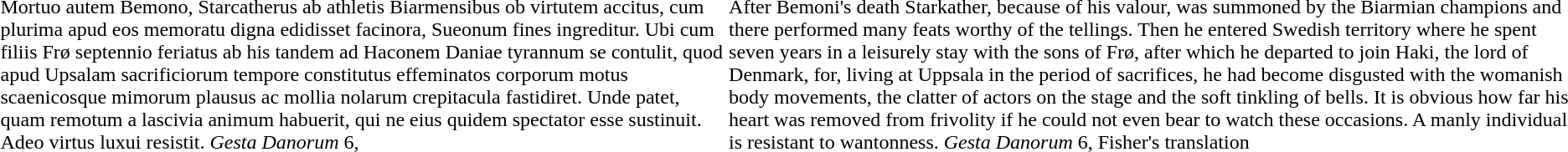<table>
<tr>
<td><br>Mortuo autem Bemono, Starcatherus ab athletis Biarmensibus ob virtutem accitus, cum plurima apud eos memoratu digna edidisset facinora, Sueonum fines ingreditur. Ubi cum filiis Frø septennio feriatus ab his tandem ad Haconem Daniae tyrannum se contulit, quod apud Upsalam sacrificiorum tempore constitutus effeminatos corporum motus scaenicosque mimorum plausus ac mollia nolarum crepitacula fastidiret. Unde patet, quam remotum a lascivia animum habuerit, qui ne eius quidem spectator esse sustinuit. Adeo virtus luxui resistit. <em>Gesta Danorum</em> 6, </td>
<td><br>After Bemoni's death Starkather, because of his valour, was summoned by the Biarmian champions and there performed many feats worthy of the tellings. Then he entered Swedish territory where he spent seven years in a leisurely stay with the sons of Frø, after which he departed to join Haki, the lord of Denmark, for, living at Uppsala in the period of sacrifices, he had become disgusted with the womanish body movements, the clatter of actors on the stage and the soft tinkling of bells. It is obvious how far his heart was removed from frivolity if he could not even bear to watch these occasions. A manly individual is resistant to wantonness. <em>Gesta Danorum</em> 6, Fisher's translation</td>
<td></td>
</tr>
</table>
